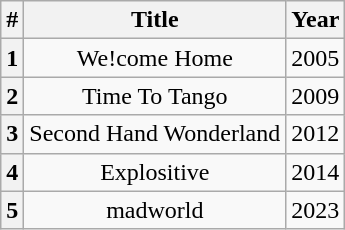<table class="wikitable" style="text-align:center">
<tr>
<th>#</th>
<th>Title</th>
<th>Year</th>
</tr>
<tr>
<th>1</th>
<td>We!come Home</td>
<td>2005</td>
</tr>
<tr>
<th>2</th>
<td>Time To Tango</td>
<td>2009</td>
</tr>
<tr>
<th>3</th>
<td>Second Hand Wonderland</td>
<td>2012</td>
</tr>
<tr>
<th>4</th>
<td>Explositive</td>
<td>2014</td>
</tr>
<tr>
<th>5</th>
<td>madworld</td>
<td>2023</td>
</tr>
</table>
